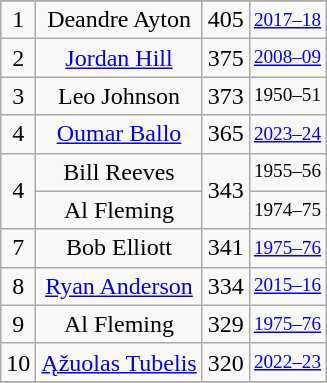<table class="wikitable" style="text-align: center;">
<tr>
</tr>
<tr>
<td>1</td>
<td>Deandre Ayton</td>
<td>405</td>
<td style="font-size:80%;"><a href='#'>2017–18</a></td>
</tr>
<tr>
<td>2</td>
<td><a href='#'>Jordan Hill</a></td>
<td>375</td>
<td style="font-size:80%;"><a href='#'>2008–09</a></td>
</tr>
<tr>
<td>3</td>
<td>Leo Johnson</td>
<td>373</td>
<td style="font-size:80%;">1950–51</td>
</tr>
<tr>
<td>4</td>
<td><a href='#'>Oumar Ballo</a></td>
<td>365</td>
<td style="font-size:80%;"><a href='#'>2023–24</a></td>
</tr>
<tr>
<td rowspan=2>4</td>
<td>Bill Reeves</td>
<td rowspan=2>343</td>
<td style="font-size:80%;">1955–56</td>
</tr>
<tr>
<td>Al Fleming</td>
<td style="font-size:80%;">1974–75</td>
</tr>
<tr>
<td>7</td>
<td>Bob Elliott</td>
<td>341</td>
<td style="font-size:80%;"><a href='#'>1975–76</a></td>
</tr>
<tr>
<td>8</td>
<td><a href='#'>Ryan Anderson</a></td>
<td>334</td>
<td style="font-size:80%;"><a href='#'>2015–16</a></td>
</tr>
<tr>
<td>9</td>
<td>Al Fleming</td>
<td>329</td>
<td style="font-size:80%;"><a href='#'>1975–76</a></td>
</tr>
<tr>
<td>10</td>
<td><a href='#'>Ąžuolas Tubelis</a></td>
<td>320</td>
<td style="font-size:80%;"><a href='#'>2022–23</a></td>
</tr>
<tr>
</tr>
</table>
